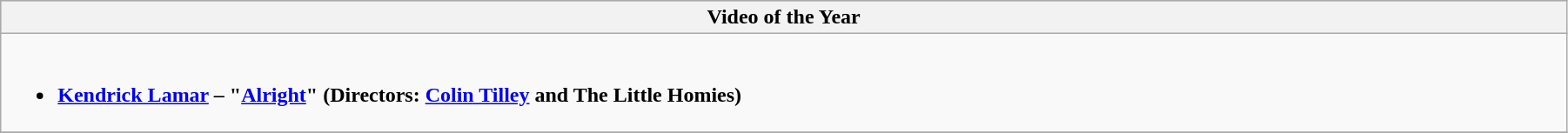<table class="wikitable" style="width:95%">
<tr bgcolor="#bebebe">
<th width="100%">Video of the Year</th>
</tr>
<tr>
<td valign="top"><br><ul><li><strong><a href='#'>Kendrick Lamar</a> – "<a href='#'>Alright</a>" (Directors: <a href='#'>Colin Tilley</a> and The Little Homies)</strong></li></ul></td>
</tr>
<tr>
</tr>
</table>
